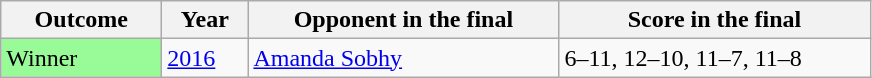<table class="sortable wikitable">
<tr>
<th width="100">Outcome</th>
<th width="50">Year</th>
<th width="200">Opponent in the final</th>
<th width="200">Score in the final</th>
</tr>
<tr>
<td style="background:#98fb98;">Winner</td>
<td><a href='#'>2016</a></td>
<td> <a href='#'>Amanda Sobhy</a></td>
<td>6–11, 12–10, 11–7, 11–8</td>
</tr>
</table>
